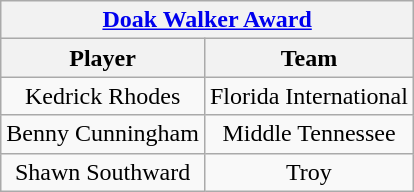<table class="wikitable" style="text-align: center;">
<tr>
<th colspan="2"><strong><a href='#'>Doak Walker Award</a></strong></th>
</tr>
<tr>
<th>Player</th>
<th>Team</th>
</tr>
<tr>
<td>Kedrick Rhodes</td>
<td>Florida International</td>
</tr>
<tr>
<td>Benny Cunningham</td>
<td>Middle Tennessee</td>
</tr>
<tr>
<td>Shawn Southward</td>
<td>Troy</td>
</tr>
</table>
